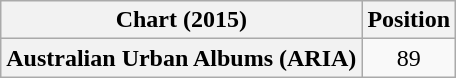<table class="wikitable plainrowheaders" style="text-align:center;">
<tr>
<th scope="col">Chart (2015)</th>
<th scope="col">Position</th>
</tr>
<tr>
<th scope="row">Australian Urban Albums (ARIA)</th>
<td>89</td>
</tr>
</table>
